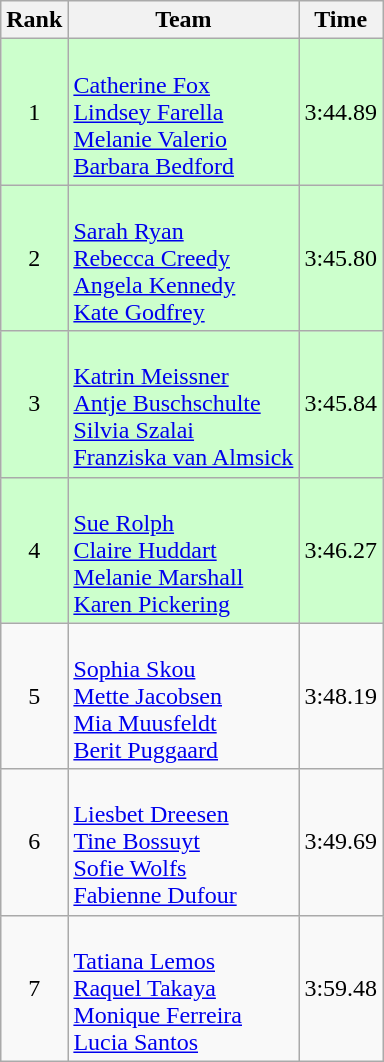<table class="wikitable">
<tr>
<th>Rank</th>
<th>Team</th>
<th>Time</th>
</tr>
<tr bgcolor=#CCFFCC>
<td align="center">1</td>
<td><br><a href='#'>Catherine Fox</a><br><a href='#'>Lindsey Farella</a><br><a href='#'>Melanie Valerio</a><br><a href='#'>Barbara Bedford</a></td>
<td align="center">3:44.89</td>
</tr>
<tr bgcolor=#CCFFCC>
<td align="center">2</td>
<td><br><a href='#'>Sarah Ryan</a><br><a href='#'>Rebecca Creedy</a><br><a href='#'>Angela Kennedy</a><br><a href='#'>Kate Godfrey</a></td>
<td align="center">3:45.80</td>
</tr>
<tr bgcolor=#CCFFCC>
<td align="center">3</td>
<td><br><a href='#'>Katrin Meissner</a><br><a href='#'>Antje Buschschulte</a><br><a href='#'>Silvia Szalai</a><br><a href='#'>Franziska van Almsick</a></td>
<td align="center">3:45.84</td>
</tr>
<tr bgcolor=#CCFFCC>
<td align="center">4</td>
<td><br><a href='#'>Sue Rolph</a><br><a href='#'>Claire Huddart</a><br><a href='#'>Melanie Marshall</a><br><a href='#'>Karen Pickering</a></td>
<td align="center">3:46.27</td>
</tr>
<tr>
<td align="center">5</td>
<td><br><a href='#'>Sophia Skou</a><br><a href='#'>Mette Jacobsen</a><br><a href='#'>Mia Muusfeldt</a><br><a href='#'>Berit Puggaard</a></td>
<td align="center">3:48.19</td>
</tr>
<tr>
<td align="center">6</td>
<td><br><a href='#'>Liesbet Dreesen</a><br><a href='#'>Tine Bossuyt</a><br><a href='#'>Sofie Wolfs</a><br><a href='#'>Fabienne Dufour</a></td>
<td align="center">3:49.69</td>
</tr>
<tr>
<td align="center">7</td>
<td><br><a href='#'>Tatiana Lemos</a><br><a href='#'>Raquel Takaya</a><br><a href='#'>Monique Ferreira</a><br><a href='#'>Lucia Santos</a></td>
<td align="center">3:59.48</td>
</tr>
</table>
